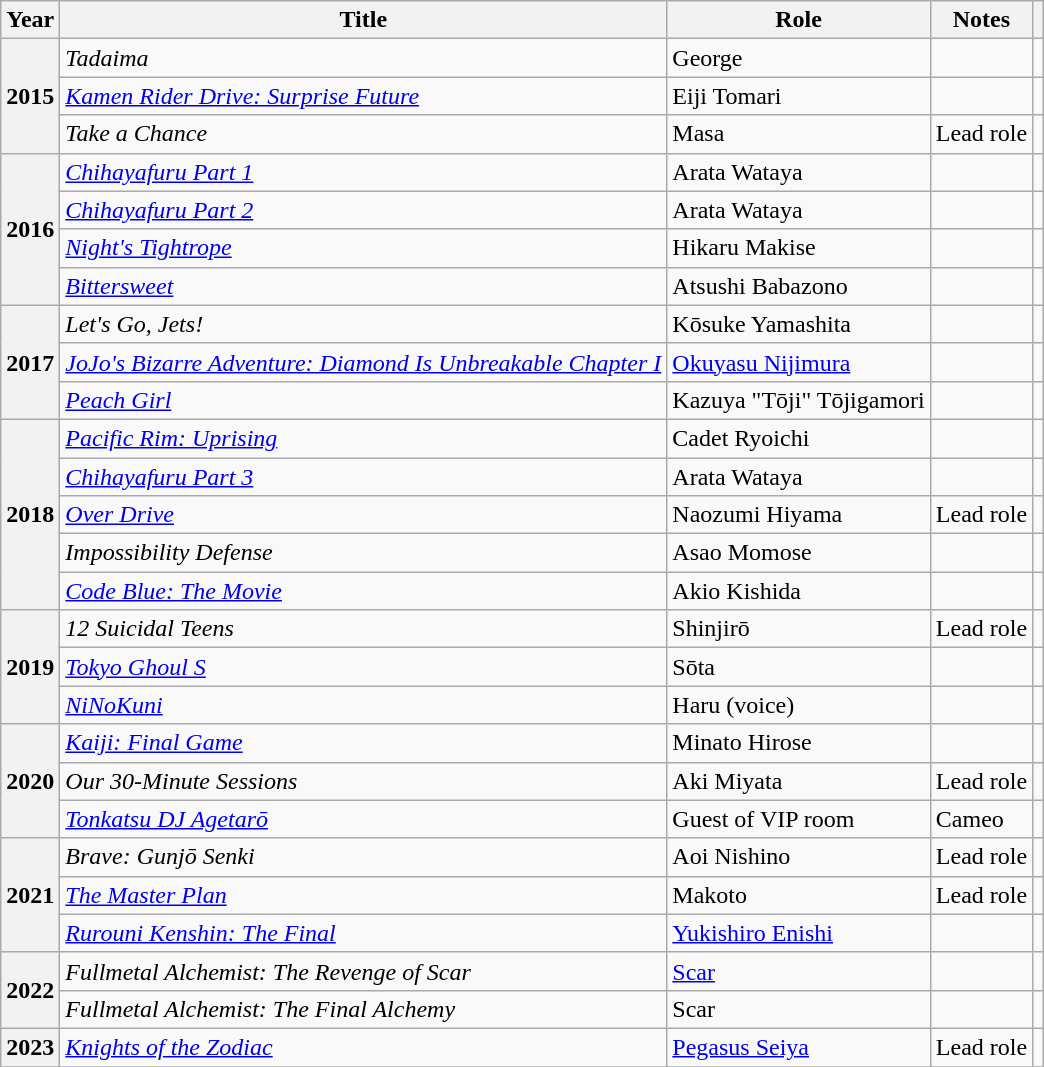<table class="wikitable plainrowheaders sortable">
<tr>
<th scope="col">Year</th>
<th scope="col">Title</th>
<th scope="col">Role</th>
<th scope="col" class="unsortable">Notes</th>
<th scope="col" class="unsortable"></th>
</tr>
<tr>
<th rowspan="3" scope="row">2015</th>
<td><em>Tadaima</em></td>
<td>George</td>
<td></td>
<td style="text-align:center"></td>
</tr>
<tr>
<td><em><a href='#'>Kamen Rider Drive: Surprise Future</a></em></td>
<td>Eiji Tomari</td>
<td></td>
<td style="text-align:center"></td>
</tr>
<tr>
<td><em>Take a Chance</em></td>
<td>Masa</td>
<td>Lead role</td>
<td style="text-align:center"></td>
</tr>
<tr>
<th rowspan="4" scope="row">2016</th>
<td><em><a href='#'>Chihayafuru Part 1</a></em></td>
<td>Arata Wataya</td>
<td></td>
<td style="text-align:center"></td>
</tr>
<tr>
<td><em><a href='#'>Chihayafuru Part 2</a></em></td>
<td>Arata Wataya</td>
<td></td>
<td style="text-align:center"></td>
</tr>
<tr>
<td><em><a href='#'>Night's Tightrope</a></em></td>
<td>Hikaru Makise</td>
<td></td>
<td style="text-align:center"></td>
</tr>
<tr>
<td><em><a href='#'>Bittersweet</a></em></td>
<td>Atsushi Babazono</td>
<td></td>
<td style="text-align:center"></td>
</tr>
<tr>
<th rowspan="3" scope="row">2017</th>
<td><em>Let's Go, Jets!</em></td>
<td>Kōsuke Yamashita</td>
<td></td>
<td style="text-align:center"></td>
</tr>
<tr>
<td><em><a href='#'>JoJo's Bizarre Adventure: Diamond Is Unbreakable Chapter I</a></em></td>
<td><a href='#'>Okuyasu Nijimura</a></td>
<td></td>
<td style="text-align:center"></td>
</tr>
<tr>
<td><em><a href='#'>Peach Girl</a></em></td>
<td>Kazuya "Tōji" Tōjigamori</td>
<td></td>
<td style="text-align:center"></td>
</tr>
<tr>
<th rowspan="5" scope="row">2018</th>
<td><em><a href='#'>Pacific Rim: Uprising</a></em></td>
<td>Cadet Ryoichi</td>
<td></td>
<td style="text-align:center"></td>
</tr>
<tr>
<td><em><a href='#'>Chihayafuru Part 3</a></em></td>
<td>Arata Wataya</td>
<td></td>
<td style="text-align:center"></td>
</tr>
<tr>
<td><em><a href='#'>Over Drive</a></em></td>
<td>Naozumi Hiyama</td>
<td>Lead role</td>
<td style="text-align:center"></td>
</tr>
<tr>
<td><em>Impossibility Defense</em></td>
<td>Asao Momose</td>
<td></td>
<td style="text-align:center"></td>
</tr>
<tr>
<td><em><a href='#'>Code Blue: The Movie</a></em></td>
<td>Akio Kishida</td>
<td></td>
<td style="text-align:center"></td>
</tr>
<tr>
<th rowspan="3" scope="row">2019</th>
<td><em>12 Suicidal Teens</em></td>
<td>Shinjirō</td>
<td>Lead role</td>
<td style="text-align:center"></td>
</tr>
<tr>
<td><em><a href='#'>Tokyo Ghoul S</a></em></td>
<td>Sōta</td>
<td></td>
<td style="text-align:center"></td>
</tr>
<tr>
<td><em><a href='#'>NiNoKuni</a></em></td>
<td>Haru (voice)</td>
<td></td>
<td style="text-align:center"></td>
</tr>
<tr>
<th rowspan="3" scope="row">2020</th>
<td><em><a href='#'>Kaiji: Final Game</a></em></td>
<td>Minato Hirose</td>
<td></td>
<td style="text-align:center"></td>
</tr>
<tr>
<td><em>Our 30-Minute Sessions</em></td>
<td>Aki Miyata</td>
<td>Lead role</td>
<td style="text-align:center"></td>
</tr>
<tr>
<td><em><a href='#'>Tonkatsu DJ Agetarō</a></em></td>
<td>Guest of VIP room</td>
<td>Cameo</td>
<td style="text-align:center"></td>
</tr>
<tr>
<th rowspan="3" scope="row">2021</th>
<td><em>Brave: Gunjō Senki</em></td>
<td>Aoi Nishino</td>
<td>Lead role</td>
<td style="text-align:center"></td>
</tr>
<tr>
<td><em><a href='#'>The Master Plan</a></em></td>
<td>Makoto</td>
<td>Lead role</td>
<td style="text-align:center"></td>
</tr>
<tr>
<td><em><a href='#'>Rurouni Kenshin: The Final</a></em></td>
<td><a href='#'>Yukishiro Enishi</a></td>
<td></td>
<td style="text-align:center"></td>
</tr>
<tr>
<th rowspan="2" scope="row">2022</th>
<td><em>Fullmetal Alchemist: The Revenge of Scar</em></td>
<td><a href='#'>Scar</a></td>
<td></td>
<td style="text-align:center"></td>
</tr>
<tr>
<td><em>Fullmetal Alchemist: The Final Alchemy</em></td>
<td>Scar</td>
<td></td>
<td style="text-align:center"></td>
</tr>
<tr>
<th scope="row">2023</th>
<td><em><a href='#'>Knights of the Zodiac</a></em></td>
<td><a href='#'>Pegasus Seiya</a></td>
<td>Lead role</td>
<td style="text-align:center"></td>
</tr>
<tr>
</tr>
</table>
